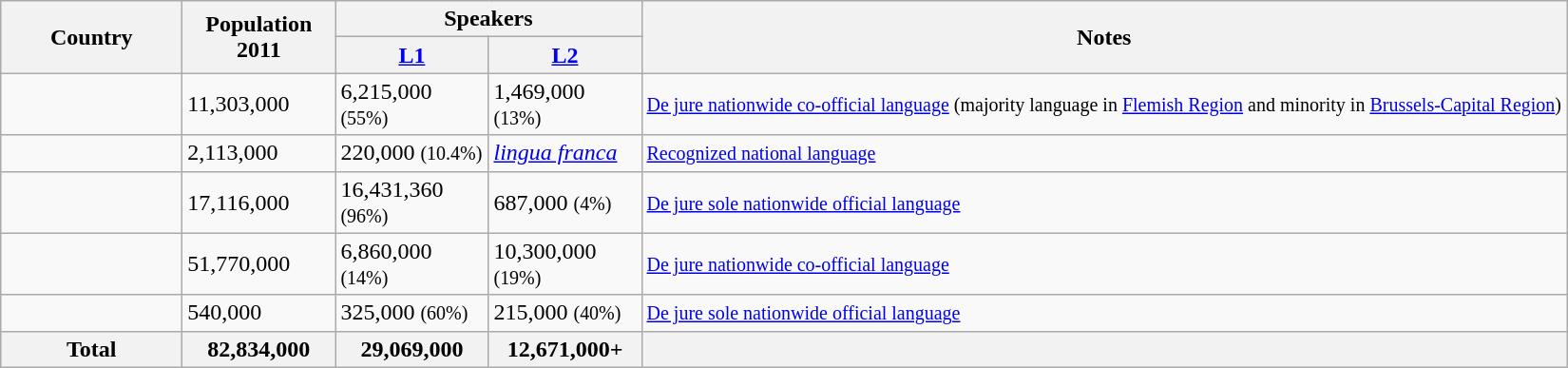<table class="sortable wikitable">
<tr>
<th rowspan=2 class="unsortable" width="120px">Country</th>
<th rowspan=2 data-sort-type="number"  width="100px">Population<br>2011</th>
<th colspan=2>Speakers</th>
<th rowspan=2>Notes</th>
</tr>
<tr>
<th data-sort-type="number"  width="100px"><a href='#'>L1</a></th>
<th data-sort-type="number"  width="100px"><a href='#'>L2</a></th>
</tr>
<tr>
<td> <br> </td>
<td>11,303,000</td>
<td>6,215,000 <small>(55%)</small></td>
<td>1,469,000 <small>(13%)</small></td>
<td><small><a href='#'>De jure nationwide co-official language</a> (majority language in <a href='#'>Flemish Region</a> and minority in <a href='#'>Brussels-Capital Region</a>)</small></td>
</tr>
<tr>
<td> <br> </td>
<td>2,113,000</td>
<td>220,000 <small>(10.4%)</small></td>
<td><em><a href='#'>lingua franca</a></em></td>
<td><small><a href='#'>Recognized national language</a></small></td>
</tr>
<tr>
<td> <br> </td>
<td>17,116,000</td>
<td>16,431,360 <small>(96%)</small></td>
<td>687,000 <small>(4%)</small></td>
<td><small><a href='#'>De jure sole nationwide official language</a></small></td>
</tr>
<tr>
<td> <br> </td>
<td>51,770,000</td>
<td>6,860,000 <small>(14%)</small></td>
<td>10,300,000 <small>(19%)</small></td>
<td><small><a href='#'>De jure nationwide co-official language</a></small></td>
</tr>
<tr>
<td> <br> </td>
<td>540,000</td>
<td>325,000 <small>(60%)</small></td>
<td>215,000 <small>(40%)</small></td>
<td><small><a href='#'>De jure sole nationwide official language</a></small></td>
</tr>
<tr>
<th>Total</th>
<th> 82,834,000</th>
<th> 29,069,000</th>
<th> 12,671,000+</th>
<th></th>
</tr>
</table>
